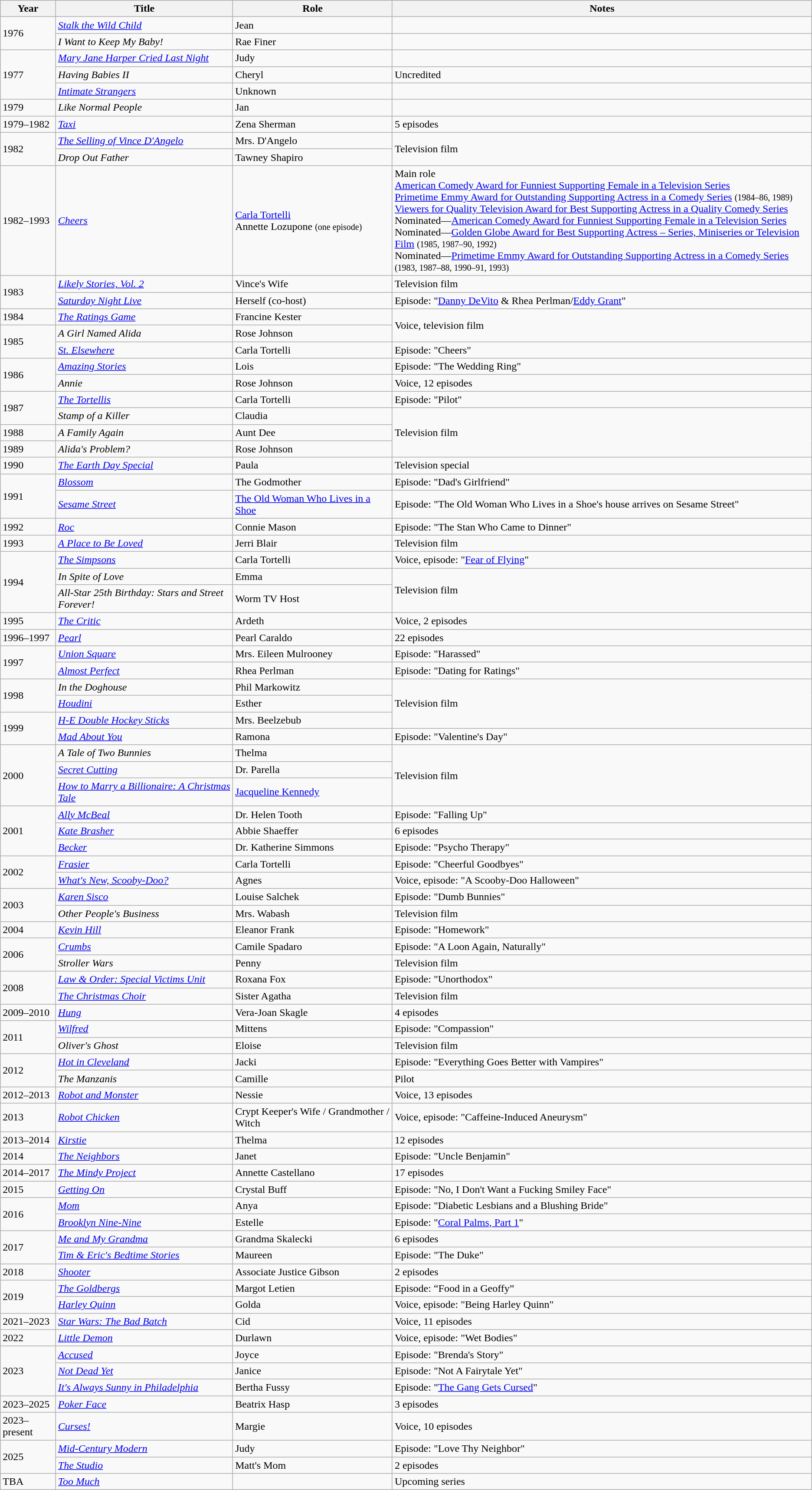<table class="wikitable sortable">
<tr>
<th>Year</th>
<th>Title</th>
<th>Role</th>
<th class=unsortable>Notes</th>
</tr>
<tr>
<td rowspan="2">1976</td>
<td><em><a href='#'>Stalk the Wild Child</a></em></td>
<td>Jean</td>
<td></td>
</tr>
<tr>
<td><em>I Want to Keep My Baby!</em></td>
<td>Rae Finer</td>
<td></td>
</tr>
<tr>
<td rowspan="3">1977</td>
<td><em><a href='#'>Mary Jane Harper Cried Last Night</a></em></td>
<td>Judy</td>
<td></td>
</tr>
<tr>
<td><em>Having Babies II</em></td>
<td>Cheryl</td>
<td>Uncredited</td>
</tr>
<tr>
<td><em><a href='#'>Intimate Strangers</a></em></td>
<td>Unknown</td>
<td></td>
</tr>
<tr>
<td>1979</td>
<td><em>Like Normal People</em></td>
<td>Jan</td>
<td></td>
</tr>
<tr>
<td>1979–1982</td>
<td><em><a href='#'>Taxi</a></em></td>
<td>Zena Sherman</td>
<td>5 episodes</td>
</tr>
<tr>
<td rowspan="2">1982</td>
<td><em><a href='#'>The Selling of Vince D'Angelo</a></em></td>
<td>Mrs. D'Angelo</td>
<td rowspan="2">Television film</td>
</tr>
<tr>
<td><em>Drop Out Father</em></td>
<td>Tawney Shapiro</td>
</tr>
<tr>
<td>1982–1993</td>
<td><em><a href='#'>Cheers</a></em></td>
<td><a href='#'>Carla Tortelli</a><br>Annette Lozupone <small>(one episode)</small></td>
<td>Main role<br><a href='#'>American Comedy Award for Funniest Supporting Female in a Television Series</a><br><a href='#'>Primetime Emmy Award for Outstanding Supporting Actress in a Comedy Series</a> <small>(1984–86, 1989)</small><br><a href='#'>Viewers for Quality Television Award for Best Supporting Actress in a Quality Comedy Series</a><br>Nominated—<a href='#'>American Comedy Award for Funniest Supporting Female in a Television Series</a><br>Nominated—<a href='#'>Golden Globe Award for Best Supporting Actress – Series, Miniseries or Television Film</a> <small>(1985, 1987–90, 1992)</small><br>Nominated—<a href='#'>Primetime Emmy Award for Outstanding Supporting Actress in a Comedy Series</a> <small>(1983, 1987–88, 1990–91, 1993)</small></td>
</tr>
<tr>
<td rowspan="2">1983</td>
<td><em><a href='#'>Likely Stories, Vol. 2</a></em></td>
<td>Vince's Wife</td>
<td>Television film</td>
</tr>
<tr>
<td><em><a href='#'>Saturday Night Live</a></em></td>
<td>Herself (co-host)</td>
<td>Episode: "<a href='#'>Danny DeVito</a> & Rhea Perlman/<a href='#'>Eddy Grant</a>"</td>
</tr>
<tr>
<td>1984</td>
<td><em><a href='#'>The Ratings Game</a></em></td>
<td>Francine Kester</td>
<td rowspan="2">Voice, television film</td>
</tr>
<tr>
<td rowspan="2">1985</td>
<td><em>A Girl Named Alida</em></td>
<td>Rose Johnson</td>
</tr>
<tr>
<td><em><a href='#'>St. Elsewhere</a></em></td>
<td>Carla Tortelli</td>
<td>Episode: "Cheers"</td>
</tr>
<tr>
<td rowspan="2">1986</td>
<td><em><a href='#'>Amazing Stories</a></em></td>
<td>Lois</td>
<td>Episode: "The Wedding Ring"</td>
</tr>
<tr>
<td><em>Annie</em></td>
<td>Rose Johnson</td>
<td>Voice, 12 episodes</td>
</tr>
<tr>
<td rowspan="2">1987</td>
<td><em><a href='#'>The Tortellis</a></em></td>
<td>Carla Tortelli</td>
<td>Episode: "Pilot"</td>
</tr>
<tr>
<td><em>Stamp of a Killer</em></td>
<td>Claudia</td>
<td rowspan="3">Television film</td>
</tr>
<tr>
<td>1988</td>
<td><em>A Family Again</em></td>
<td>Aunt Dee</td>
</tr>
<tr>
<td>1989</td>
<td><em>Alida's Problem?</em></td>
<td>Rose Johnson</td>
</tr>
<tr>
<td>1990</td>
<td><em><a href='#'>The Earth Day Special</a></em></td>
<td>Paula</td>
<td>Television special</td>
</tr>
<tr>
<td rowspan="2">1991</td>
<td><em><a href='#'>Blossom</a></em></td>
<td>The Godmother</td>
<td>Episode: "Dad's Girlfriend"</td>
</tr>
<tr>
<td><em><a href='#'>Sesame Street</a></em></td>
<td><a href='#'>The Old Woman Who Lives in a Shoe</a></td>
<td>Episode: "The Old Woman Who Lives in a Shoe's house arrives on Sesame Street"</td>
</tr>
<tr>
<td>1992</td>
<td><em><a href='#'>Roc</a></em></td>
<td>Connie Mason</td>
<td>Episode: "The Stan Who Came to Dinner"</td>
</tr>
<tr>
<td>1993</td>
<td><em><a href='#'>A Place to Be Loved</a></em></td>
<td>Jerri Blair</td>
<td>Television film</td>
</tr>
<tr>
<td rowspan="3">1994</td>
<td><em><a href='#'>The Simpsons</a></em></td>
<td>Carla Tortelli</td>
<td>Voice, episode: "<a href='#'>Fear of Flying</a>"</td>
</tr>
<tr>
<td><em>In Spite of Love</em></td>
<td>Emma</td>
<td rowspan="2">Television film</td>
</tr>
<tr>
<td><em>All-Star 25th Birthday: Stars and Street Forever!</em></td>
<td>Worm TV Host</td>
</tr>
<tr>
<td>1995</td>
<td><em><a href='#'>The Critic</a></em></td>
<td>Ardeth</td>
<td>Voice, 2 episodes</td>
</tr>
<tr>
<td>1996–1997</td>
<td><em><a href='#'>Pearl</a></em></td>
<td>Pearl Caraldo</td>
<td>22 episodes</td>
</tr>
<tr>
<td rowspan="2">1997</td>
<td><em><a href='#'>Union Square</a></em></td>
<td>Mrs. Eileen Mulrooney</td>
<td>Episode: "Harassed"</td>
</tr>
<tr>
<td><em><a href='#'>Almost Perfect</a></em></td>
<td>Rhea Perlman</td>
<td>Episode: "Dating for Ratings"</td>
</tr>
<tr>
<td rowspan="2">1998</td>
<td><em>In the Doghouse</em></td>
<td>Phil Markowitz</td>
<td rowspan="3">Television film</td>
</tr>
<tr>
<td><em><a href='#'>Houdini</a></em></td>
<td>Esther</td>
</tr>
<tr>
<td rowspan="2">1999</td>
<td><em><a href='#'>H-E Double Hockey Sticks</a></em></td>
<td>Mrs. Beelzebub</td>
</tr>
<tr>
<td><em><a href='#'>Mad About You</a></em></td>
<td>Ramona</td>
<td>Episode: "Valentine's Day"</td>
</tr>
<tr>
<td rowspan="3">2000</td>
<td><em>A Tale of Two Bunnies</em></td>
<td>Thelma</td>
<td rowspan="3">Television film</td>
</tr>
<tr>
<td><em><a href='#'>Secret Cutting</a></em></td>
<td>Dr. Parella</td>
</tr>
<tr>
<td><em><a href='#'>How to Marry a Billionaire: A Christmas Tale</a></em></td>
<td><a href='#'>Jacqueline Kennedy</a></td>
</tr>
<tr>
<td rowspan="3">2001</td>
<td><em><a href='#'>Ally McBeal</a></em></td>
<td>Dr. Helen Tooth</td>
<td>Episode: "Falling Up"</td>
</tr>
<tr>
<td><em><a href='#'>Kate Brasher</a></em></td>
<td>Abbie Shaeffer</td>
<td>6 episodes</td>
</tr>
<tr>
<td><em><a href='#'>Becker</a></em></td>
<td>Dr. Katherine Simmons</td>
<td>Episode: "Psycho Therapy"</td>
</tr>
<tr>
<td rowspan="2">2002</td>
<td><em><a href='#'>Frasier</a></em></td>
<td>Carla Tortelli</td>
<td>Episode: "Cheerful Goodbyes"</td>
</tr>
<tr>
<td><em><a href='#'>What's New, Scooby-Doo?</a></em></td>
<td>Agnes</td>
<td>Voice, episode: "A Scooby-Doo Halloween"</td>
</tr>
<tr>
<td rowspan="2">2003</td>
<td><em><a href='#'>Karen Sisco</a></em></td>
<td>Louise Salchek</td>
<td>Episode: "Dumb Bunnies"</td>
</tr>
<tr>
<td><em>Other People's Business</em></td>
<td>Mrs. Wabash</td>
<td>Television film</td>
</tr>
<tr>
<td>2004</td>
<td><em><a href='#'>Kevin Hill</a></em></td>
<td>Eleanor Frank</td>
<td>Episode: "Homework"</td>
</tr>
<tr>
<td rowspan="2">2006</td>
<td><em><a href='#'>Crumbs</a></em></td>
<td>Camile Spadaro</td>
<td>Episode: "A Loon Again, Naturally"</td>
</tr>
<tr>
<td><em>Stroller Wars</em></td>
<td>Penny</td>
<td>Television film</td>
</tr>
<tr>
<td rowspan="2">2008</td>
<td><em><a href='#'>Law & Order: Special Victims Unit</a></em></td>
<td>Roxana Fox</td>
<td>Episode: "Unorthodox"</td>
</tr>
<tr>
<td><em><a href='#'>The Christmas Choir</a></em></td>
<td>Sister Agatha</td>
<td>Television film</td>
</tr>
<tr>
<td>2009–2010</td>
<td><em><a href='#'>Hung</a></em></td>
<td>Vera-Joan Skagle</td>
<td>4 episodes</td>
</tr>
<tr>
<td rowspan="2">2011</td>
<td><em><a href='#'>Wilfred</a></em></td>
<td>Mittens</td>
<td>Episode: "Compassion"</td>
</tr>
<tr>
<td><em>Oliver's Ghost</em></td>
<td>Eloise</td>
<td>Television film</td>
</tr>
<tr>
<td rowspan="2">2012</td>
<td><em><a href='#'>Hot in Cleveland</a></em></td>
<td>Jacki</td>
<td>Episode: "Everything Goes Better with Vampires"</td>
</tr>
<tr>
<td><em>The Manzanis</em></td>
<td>Camille</td>
<td>Pilot</td>
</tr>
<tr>
<td>2012–2013</td>
<td><em><a href='#'>Robot and Monster</a></em></td>
<td>Nessie</td>
<td>Voice, 13 episodes</td>
</tr>
<tr>
<td>2013</td>
<td><em><a href='#'>Robot Chicken</a></em></td>
<td>Crypt Keeper's Wife / Grandmother / Witch</td>
<td>Voice, episode: "Caffeine-Induced Aneurysm"</td>
</tr>
<tr>
<td>2013–2014</td>
<td><em><a href='#'>Kirstie</a></em></td>
<td>Thelma</td>
<td>12 episodes</td>
</tr>
<tr>
<td>2014</td>
<td><em><a href='#'>The Neighbors</a></em></td>
<td>Janet</td>
<td>Episode: "Uncle Benjamin"</td>
</tr>
<tr>
<td>2014–2017</td>
<td><em><a href='#'>The Mindy Project</a></em></td>
<td>Annette Castellano</td>
<td>17 episodes</td>
</tr>
<tr>
<td>2015</td>
<td><em><a href='#'>Getting On</a></em></td>
<td>Crystal Buff</td>
<td>Episode: "No, I Don't Want a Fucking Smiley Face"</td>
</tr>
<tr>
<td rowspan="2">2016</td>
<td><em><a href='#'>Mom</a></em></td>
<td>Anya</td>
<td>Episode: "Diabetic Lesbians and a Blushing Bride"</td>
</tr>
<tr>
<td><em><a href='#'>Brooklyn Nine-Nine</a></em></td>
<td>Estelle</td>
<td>Episode: "<a href='#'>Coral Palms, Part 1</a>"</td>
</tr>
<tr>
<td rowspan="2">2017</td>
<td><em><a href='#'>Me and My Grandma</a></em></td>
<td>Grandma Skalecki</td>
<td>6 episodes</td>
</tr>
<tr>
<td><em><a href='#'>Tim & Eric's Bedtime Stories</a></em></td>
<td>Maureen</td>
<td>Episode: "The Duke"</td>
</tr>
<tr>
<td>2018</td>
<td><em><a href='#'>Shooter</a></em></td>
<td>Associate Justice Gibson</td>
<td>2 episodes</td>
</tr>
<tr>
<td rowspan="2">2019</td>
<td><em><a href='#'>The Goldbergs</a></em></td>
<td>Margot Letien</td>
<td>Episode: “Food in a Geoffy”</td>
</tr>
<tr>
<td><em><a href='#'>Harley Quinn</a></em></td>
<td>Golda</td>
<td>Voice, episode: "Being Harley Quinn"</td>
</tr>
<tr>
<td>2021–2023</td>
<td><em><a href='#'>Star Wars: The Bad Batch</a></em></td>
<td>Cid</td>
<td>Voice, 11 episodes</td>
</tr>
<tr>
<td>2022</td>
<td><em><a href='#'>Little Demon</a></em></td>
<td>Durlawn</td>
<td>Voice, episode: "Wet Bodies"</td>
</tr>
<tr>
<td rowspan="3">2023</td>
<td><em><a href='#'>Accused</a></em></td>
<td>Joyce</td>
<td>Episode: "Brenda's Story"</td>
</tr>
<tr>
<td><em><a href='#'>Not Dead Yet</a></em></td>
<td>Janice</td>
<td>Episode: "Not A Fairytale Yet"</td>
</tr>
<tr>
<td><em><a href='#'>It's Always Sunny in Philadelphia</a></em></td>
<td>Bertha Fussy</td>
<td>Episode: "<a href='#'>The Gang Gets Cursed</a>"</td>
</tr>
<tr>
<td>2023–2025</td>
<td><em><a href='#'>Poker Face</a></em></td>
<td>Beatrix Hasp</td>
<td>3 episodes</td>
</tr>
<tr>
<td>2023–present</td>
<td><em><a href='#'>Curses!</a></em></td>
<td>Margie</td>
<td>Voice, 10 episodes</td>
</tr>
<tr>
<td rowspan="2">2025</td>
<td><em><a href='#'>Mid-Century Modern</a></em></td>
<td>Judy</td>
<td>Episode: "Love Thy Neighbor"</td>
</tr>
<tr>
<td><em><a href='#'>The Studio</a></em></td>
<td>Matt's Mom</td>
<td>2 episodes</td>
</tr>
<tr>
<td>TBA</td>
<td><em><a href='#'>Too Much</a></em></td>
<td></td>
<td>Upcoming series</td>
</tr>
</table>
